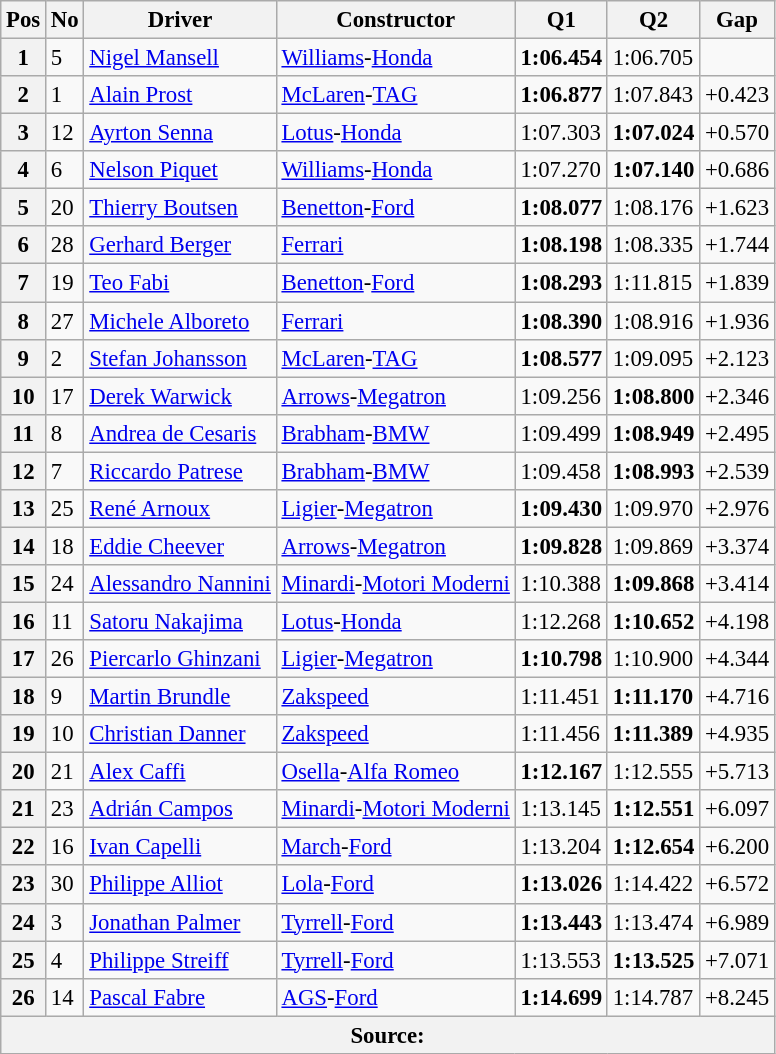<table class="wikitable sortable" style="font-size: 95%;">
<tr>
<th>Pos</th>
<th>No</th>
<th>Driver</th>
<th>Constructor</th>
<th>Q1</th>
<th>Q2</th>
<th>Gap</th>
</tr>
<tr>
<th>1</th>
<td>5</td>
<td> <a href='#'>Nigel Mansell</a></td>
<td><a href='#'>Williams</a>-<a href='#'>Honda</a></td>
<td><strong>1:06.454</strong></td>
<td>1:06.705</td>
<td></td>
</tr>
<tr>
<th>2</th>
<td>1</td>
<td> <a href='#'>Alain Prost</a></td>
<td><a href='#'>McLaren</a>-<a href='#'>TAG</a></td>
<td><strong>1:06.877</strong></td>
<td>1:07.843</td>
<td>+0.423</td>
</tr>
<tr>
<th>3</th>
<td>12</td>
<td> <a href='#'>Ayrton Senna</a></td>
<td><a href='#'>Lotus</a>-<a href='#'>Honda</a></td>
<td>1:07.303</td>
<td><strong>1:07.024</strong></td>
<td>+0.570</td>
</tr>
<tr>
<th>4</th>
<td>6</td>
<td> <a href='#'>Nelson Piquet</a></td>
<td><a href='#'>Williams</a>-<a href='#'>Honda</a></td>
<td>1:07.270</td>
<td><strong>1:07.140</strong></td>
<td>+0.686</td>
</tr>
<tr>
<th>5</th>
<td>20</td>
<td> <a href='#'>Thierry Boutsen</a></td>
<td><a href='#'>Benetton</a>-<a href='#'>Ford</a></td>
<td><strong>1:08.077</strong></td>
<td>1:08.176</td>
<td>+1.623</td>
</tr>
<tr>
<th>6</th>
<td>28</td>
<td> <a href='#'>Gerhard Berger</a></td>
<td><a href='#'>Ferrari</a></td>
<td><strong>1:08.198</strong></td>
<td>1:08.335</td>
<td>+1.744</td>
</tr>
<tr>
<th>7</th>
<td>19</td>
<td> <a href='#'>Teo Fabi</a></td>
<td><a href='#'>Benetton</a>-<a href='#'>Ford</a></td>
<td><strong>1:08.293</strong></td>
<td>1:11.815</td>
<td>+1.839</td>
</tr>
<tr>
<th>8</th>
<td>27</td>
<td> <a href='#'>Michele Alboreto</a></td>
<td><a href='#'>Ferrari</a></td>
<td><strong>1:08.390</strong></td>
<td>1:08.916</td>
<td>+1.936</td>
</tr>
<tr>
<th>9</th>
<td>2</td>
<td> <a href='#'>Stefan Johansson</a></td>
<td><a href='#'>McLaren</a>-<a href='#'>TAG</a></td>
<td><strong>1:08.577</strong></td>
<td>1:09.095</td>
<td>+2.123</td>
</tr>
<tr>
<th>10</th>
<td>17</td>
<td> <a href='#'>Derek Warwick</a></td>
<td><a href='#'>Arrows</a>-<a href='#'>Megatron</a></td>
<td>1:09.256</td>
<td><strong>1:08.800</strong></td>
<td>+2.346</td>
</tr>
<tr>
<th>11</th>
<td>8</td>
<td> <a href='#'>Andrea de Cesaris</a></td>
<td><a href='#'>Brabham</a>-<a href='#'>BMW</a></td>
<td>1:09.499</td>
<td><strong>1:08.949</strong></td>
<td>+2.495</td>
</tr>
<tr>
<th>12</th>
<td>7</td>
<td> <a href='#'>Riccardo Patrese</a></td>
<td><a href='#'>Brabham</a>-<a href='#'>BMW</a></td>
<td>1:09.458</td>
<td><strong>1:08.993</strong></td>
<td>+2.539</td>
</tr>
<tr>
<th>13</th>
<td>25</td>
<td> <a href='#'>René Arnoux</a></td>
<td><a href='#'>Ligier</a>-<a href='#'>Megatron</a></td>
<td><strong>1:09.430</strong></td>
<td>1:09.970</td>
<td>+2.976</td>
</tr>
<tr>
<th>14</th>
<td>18</td>
<td> <a href='#'>Eddie Cheever</a></td>
<td><a href='#'>Arrows</a>-<a href='#'>Megatron</a></td>
<td><strong>1:09.828</strong></td>
<td>1:09.869</td>
<td>+3.374</td>
</tr>
<tr>
<th>15</th>
<td>24</td>
<td> <a href='#'>Alessandro Nannini</a></td>
<td><a href='#'>Minardi</a>-<a href='#'>Motori Moderni</a></td>
<td>1:10.388</td>
<td><strong>1:09.868</strong></td>
<td>+3.414</td>
</tr>
<tr>
<th>16</th>
<td>11</td>
<td> <a href='#'>Satoru Nakajima</a></td>
<td><a href='#'>Lotus</a>-<a href='#'>Honda</a></td>
<td>1:12.268</td>
<td><strong>1:10.652</strong></td>
<td>+4.198</td>
</tr>
<tr>
<th>17</th>
<td>26</td>
<td> <a href='#'>Piercarlo Ghinzani</a></td>
<td><a href='#'>Ligier</a>-<a href='#'>Megatron</a></td>
<td><strong>1:10.798</strong></td>
<td>1:10.900</td>
<td>+4.344</td>
</tr>
<tr>
<th>18</th>
<td>9</td>
<td> <a href='#'>Martin Brundle</a></td>
<td><a href='#'>Zakspeed</a></td>
<td>1:11.451</td>
<td><strong>1:11.170</strong></td>
<td>+4.716</td>
</tr>
<tr>
<th>19</th>
<td>10</td>
<td> <a href='#'>Christian Danner</a></td>
<td><a href='#'>Zakspeed</a></td>
<td>1:11.456</td>
<td><strong>1:11.389</strong></td>
<td>+4.935</td>
</tr>
<tr>
<th>20</th>
<td>21</td>
<td> <a href='#'>Alex Caffi</a></td>
<td><a href='#'>Osella</a>-<a href='#'>Alfa Romeo</a></td>
<td><strong>1:12.167</strong></td>
<td>1:12.555</td>
<td>+5.713</td>
</tr>
<tr>
<th>21</th>
<td>23</td>
<td> <a href='#'>Adrián Campos</a></td>
<td><a href='#'>Minardi</a>-<a href='#'>Motori Moderni</a></td>
<td>1:13.145</td>
<td><strong>1:12.551</strong></td>
<td>+6.097</td>
</tr>
<tr>
<th>22</th>
<td>16</td>
<td> <a href='#'>Ivan Capelli</a></td>
<td><a href='#'>March</a>-<a href='#'>Ford</a></td>
<td>1:13.204</td>
<td><strong>1:12.654</strong></td>
<td>+6.200</td>
</tr>
<tr>
<th>23</th>
<td>30</td>
<td> <a href='#'>Philippe Alliot</a></td>
<td><a href='#'>Lola</a>-<a href='#'>Ford</a></td>
<td><strong>1:13.026</strong></td>
<td>1:14.422</td>
<td>+6.572</td>
</tr>
<tr>
<th>24</th>
<td>3</td>
<td> <a href='#'>Jonathan Palmer</a></td>
<td><a href='#'>Tyrrell</a>-<a href='#'>Ford</a></td>
<td><strong>1:13.443</strong></td>
<td>1:13.474</td>
<td>+6.989</td>
</tr>
<tr>
<th>25</th>
<td>4</td>
<td> <a href='#'>Philippe Streiff</a></td>
<td><a href='#'>Tyrrell</a>-<a href='#'>Ford</a></td>
<td>1:13.553</td>
<td><strong>1:13.525</strong></td>
<td>+7.071</td>
</tr>
<tr>
<th>26</th>
<td>14</td>
<td> <a href='#'>Pascal Fabre</a></td>
<td><a href='#'>AGS</a>-<a href='#'>Ford</a></td>
<td><strong>1:14.699</strong></td>
<td>1:14.787</td>
<td>+8.245</td>
</tr>
<tr>
<th colspan="8">Source:</th>
</tr>
</table>
